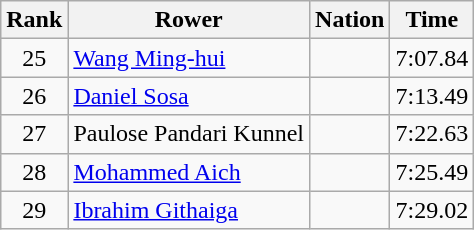<table class="wikitable sortable" style="text-align:center">
<tr>
<th>Rank</th>
<th>Rower</th>
<th>Nation</th>
<th>Time</th>
</tr>
<tr>
<td>25</td>
<td align=left><a href='#'>Wang Ming-hui</a></td>
<td align=left></td>
<td>7:07.84</td>
</tr>
<tr>
<td>26</td>
<td align=left><a href='#'>Daniel Sosa</a></td>
<td align=left></td>
<td>7:13.49</td>
</tr>
<tr>
<td>27</td>
<td align=left>Paulose Pandari Kunnel</td>
<td align=left></td>
<td>7:22.63</td>
</tr>
<tr>
<td>28</td>
<td align=left><a href='#'>Mohammed Aich</a></td>
<td align=left></td>
<td>7:25.49</td>
</tr>
<tr>
<td>29</td>
<td align=left><a href='#'>Ibrahim Githaiga</a></td>
<td align=left></td>
<td>7:29.02</td>
</tr>
</table>
